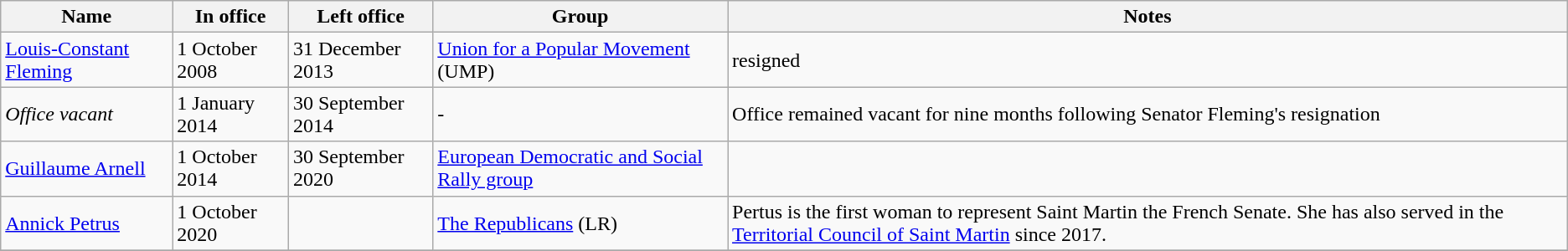<table class="wikitable sortable">
<tr>
<th>Name</th>
<th>In office</th>
<th>Left office</th>
<th>Group</th>
<th>Notes</th>
</tr>
<tr>
<td><a href='#'>Louis-Constant Fleming</a></td>
<td>1 October 2008</td>
<td>31 December 2013</td>
<td><a href='#'>Union for a Popular Movement</a> (UMP)</td>
<td>resigned</td>
</tr>
<tr>
<td><em>Office vacant</em></td>
<td>1 January 2014</td>
<td>30 September 2014</td>
<td>-</td>
<td>Office remained vacant for nine months following Senator Fleming's resignation</td>
</tr>
<tr>
<td><a href='#'>Guillaume Arnell</a></td>
<td>1 October 2014</td>
<td>30 September 2020</td>
<td><a href='#'>European Democratic and Social Rally group</a></td>
<td></td>
</tr>
<tr>
<td><a href='#'>Annick Petrus</a></td>
<td>1 October 2020</td>
<td></td>
<td><a href='#'>The Republicans</a> (LR)</td>
<td>Pertus is the first woman to represent Saint Martin the French Senate. She has also served in the <a href='#'>Territorial Council of Saint Martin</a> since 2017.</td>
</tr>
<tr>
</tr>
</table>
